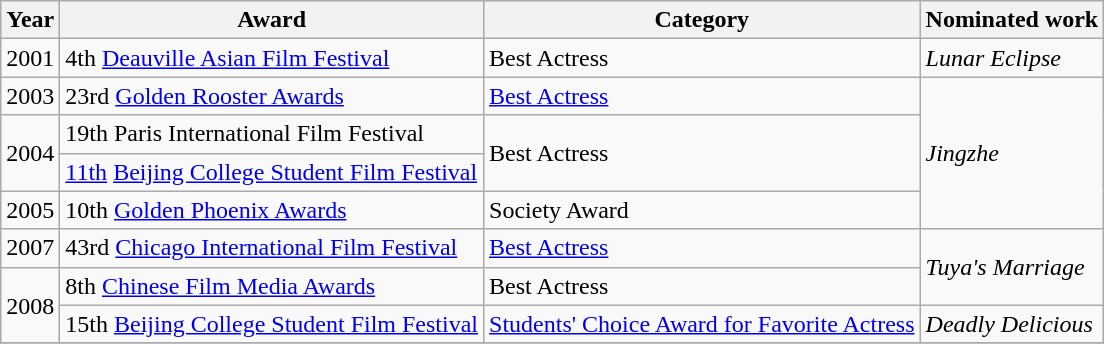<table class="wikitable">
<tr>
<th>Year</th>
<th>Award</th>
<th>Category</th>
<th>Nominated work</th>
</tr>
<tr>
<td>2001</td>
<td>4th <a href='#'>Deauville Asian Film Festival</a></td>
<td>Best Actress</td>
<td><em>Lunar Eclipse</em></td>
</tr>
<tr>
<td>2003</td>
<td>23rd <a href='#'>Golden Rooster Awards</a></td>
<td><a href='#'>Best Actress</a></td>
<td rowspan=4><em>Jingzhe</em></td>
</tr>
<tr>
<td rowspan=2>2004</td>
<td>19th Paris International Film Festival</td>
<td rowspan=2>Best Actress</td>
</tr>
<tr>
<td><a href='#'>11th</a> <a href='#'>Beijing College Student Film Festival</a></td>
</tr>
<tr>
<td>2005</td>
<td>10th <a href='#'>Golden Phoenix Awards</a></td>
<td>Society Award</td>
</tr>
<tr>
<td>2007</td>
<td>43rd <a href='#'>Chicago International Film Festival</a></td>
<td><a href='#'>Best Actress</a></td>
<td rowspan=2><em>Tuya's Marriage</em></td>
</tr>
<tr>
<td rowspan=2>2008</td>
<td>8th <a href='#'>Chinese Film Media Awards</a></td>
<td>Best Actress</td>
</tr>
<tr>
<td>15th <a href='#'>Beijing College Student Film Festival</a></td>
<td><a href='#'>Students' Choice Award for Favorite Actress</a></td>
<td><em>Deadly Delicious</em></td>
</tr>
<tr>
</tr>
</table>
